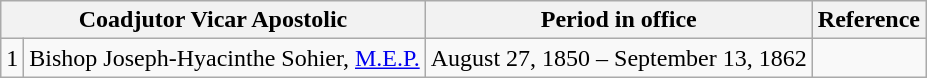<table class="wikitable">
<tr>
<th colspan="2">Coadjutor Vicar Apostolic</th>
<th>Period in office</th>
<th>Reference</th>
</tr>
<tr>
<td>1</td>
<td>Bishop Joseph-Hyacinthe Sohier, <a href='#'>M.E.P.</a></td>
<td>August 27, 1850 – September 13, 1862</td>
<td></td>
</tr>
</table>
